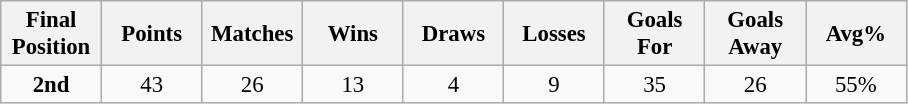<table class="wikitable" style="font-size: 95%; text-align: center;">
<tr>
<th width=60>Final Position</th>
<th width=60>Points</th>
<th width=60>Matches</th>
<th width=60>Wins</th>
<th width=60>Draws</th>
<th width=60>Losses</th>
<th width=60>Goals For</th>
<th width=60>Goals Away</th>
<th width=60>Avg%</th>
</tr>
<tr>
<td><strong>2nd</strong></td>
<td>43</td>
<td>26</td>
<td>13</td>
<td>4</td>
<td>9</td>
<td>35</td>
<td>26</td>
<td>55%</td>
</tr>
</table>
